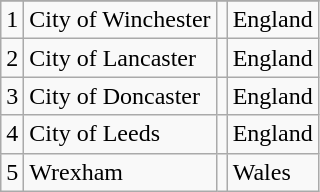<table class="wikitable" style="display: inline-table;">
<tr>
</tr>
<tr>
<td>1</td>
<td>City of Winchester</td>
<td></td>
<td>England</td>
</tr>
<tr>
<td>2</td>
<td>City of Lancaster</td>
<td></td>
<td>England</td>
</tr>
<tr>
<td>3</td>
<td>City of Doncaster</td>
<td></td>
<td>England</td>
</tr>
<tr>
<td>4</td>
<td>City of Leeds</td>
<td></td>
<td>England</td>
</tr>
<tr>
<td>5</td>
<td>Wrexham</td>
<td></td>
<td>Wales</td>
</tr>
</table>
